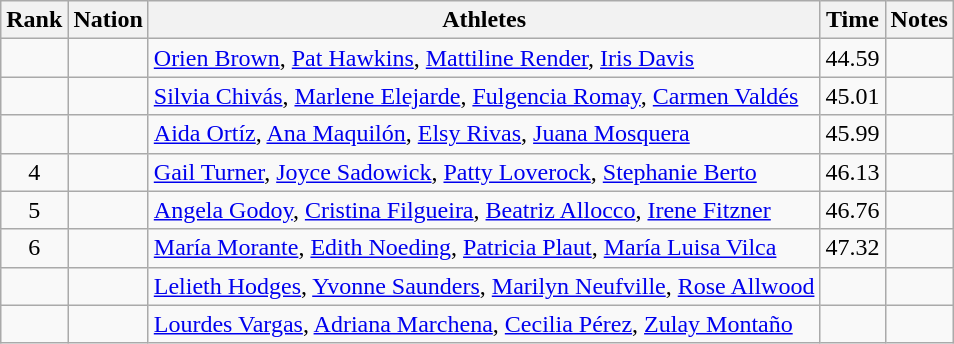<table class="wikitable sortable" style="text-align:center">
<tr>
<th>Rank</th>
<th>Nation</th>
<th>Athletes</th>
<th>Time</th>
<th>Notes</th>
</tr>
<tr>
<td></td>
<td align=left></td>
<td align=left><a href='#'>Orien Brown</a>, <a href='#'>Pat Hawkins</a>, <a href='#'>Mattiline Render</a>, <a href='#'>Iris Davis</a></td>
<td>44.59</td>
<td></td>
</tr>
<tr>
<td></td>
<td align=left></td>
<td align=left><a href='#'>Silvia Chivás</a>, <a href='#'>Marlene Elejarde</a>, <a href='#'>Fulgencia Romay</a>, <a href='#'>Carmen Valdés</a></td>
<td>45.01</td>
<td></td>
</tr>
<tr>
<td></td>
<td align=left></td>
<td align=left><a href='#'>Aida Ortíz</a>, <a href='#'>Ana Maquilón</a>, <a href='#'>Elsy Rivas</a>, <a href='#'>Juana Mosquera</a></td>
<td>45.99</td>
<td></td>
</tr>
<tr>
<td>4</td>
<td align=left></td>
<td align=left><a href='#'>Gail Turner</a>, <a href='#'>Joyce Sadowick</a>, <a href='#'>Patty Loverock</a>, <a href='#'>Stephanie Berto</a></td>
<td>46.13</td>
<td></td>
</tr>
<tr>
<td>5</td>
<td align=left></td>
<td align=left><a href='#'>Angela Godoy</a>, <a href='#'>Cristina Filgueira</a>, <a href='#'>Beatriz Allocco</a>, <a href='#'>Irene Fitzner</a></td>
<td>46.76</td>
<td></td>
</tr>
<tr>
<td>6</td>
<td align=left></td>
<td align=left><a href='#'>María Morante</a>, <a href='#'>Edith Noeding</a>, <a href='#'>Patricia Plaut</a>, <a href='#'>María Luisa Vilca</a></td>
<td>47.32</td>
<td></td>
</tr>
<tr>
<td></td>
<td align=left></td>
<td align=left><a href='#'>Lelieth Hodges</a>, <a href='#'>Yvonne Saunders</a>, <a href='#'>Marilyn Neufville</a>, <a href='#'>Rose Allwood</a></td>
<td></td>
<td></td>
</tr>
<tr>
<td></td>
<td align=left></td>
<td align=left><a href='#'>Lourdes Vargas</a>, <a href='#'>Adriana Marchena</a>, <a href='#'>Cecilia Pérez</a>, <a href='#'>Zulay Montaño</a></td>
<td></td>
<td></td>
</tr>
</table>
